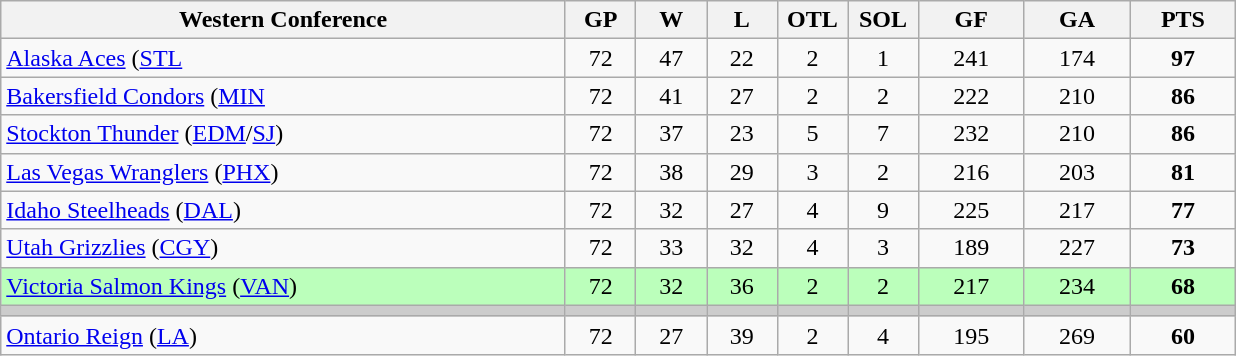<table class="wikitable">
<tr>
<th width="40%">Western Conference</th>
<th width="5%">GP</th>
<th width="5%">W</th>
<th width="5%">L</th>
<th width="5%">OTL</th>
<th width="5%">SOL</th>
<th width="7.5%">GF</th>
<th width="7.5%">GA</th>
<th width="7.5%">PTS</th>
</tr>
<tr align=center>
<td align=left><a href='#'>Alaska Aces</a> (<a href='#'>STL</a></td>
<td>72</td>
<td>47</td>
<td>22</td>
<td>2</td>
<td>1</td>
<td>241</td>
<td>174</td>
<td><strong>97</strong></td>
</tr>
<tr align=center>
<td align=left><a href='#'>Bakersfield Condors</a> (<a href='#'>MIN</a></td>
<td>72</td>
<td>41</td>
<td>27</td>
<td>2</td>
<td>2</td>
<td>222</td>
<td>210</td>
<td><strong>86</strong></td>
</tr>
<tr align=center>
<td align=left><a href='#'>Stockton Thunder</a> (<a href='#'>EDM</a>/<a href='#'>SJ</a>)</td>
<td>72</td>
<td>37</td>
<td>23</td>
<td>5</td>
<td>7</td>
<td>232</td>
<td>210</td>
<td><strong>86</strong></td>
</tr>
<tr align=center>
<td align=left><a href='#'>Las Vegas Wranglers</a> (<a href='#'>PHX</a>)</td>
<td>72</td>
<td>38</td>
<td>29</td>
<td>3</td>
<td>2</td>
<td>216</td>
<td>203</td>
<td><strong>81</strong></td>
</tr>
<tr align=center>
<td align=left><a href='#'>Idaho Steelheads</a> (<a href='#'>DAL</a>)</td>
<td>72</td>
<td>32</td>
<td>27</td>
<td>4</td>
<td>9</td>
<td>225</td>
<td>217</td>
<td><strong>77</strong></td>
</tr>
<tr align=center>
<td align=left><a href='#'>Utah Grizzlies</a> (<a href='#'>CGY</a>)</td>
<td>72</td>
<td>33</td>
<td>32</td>
<td>4</td>
<td>3</td>
<td>189</td>
<td>227</td>
<td><strong>73</strong></td>
</tr>
<tr align=center bgcolor=#bbffbb>
<td align=left><a href='#'>Victoria Salmon Kings</a> (<a href='#'>VAN</a>)</td>
<td>72</td>
<td>32</td>
<td>36</td>
<td>2</td>
<td>2</td>
<td>217</td>
<td>234</td>
<td><strong>68</strong></td>
</tr>
<tr bgcolor="#cccccc">
<td></td>
<td></td>
<td></td>
<td></td>
<td></td>
<td></td>
<td></td>
<td></td>
<td></td>
</tr>
<tr align=center>
<td align=left><a href='#'>Ontario Reign</a> (<a href='#'>LA</a>)</td>
<td>72</td>
<td>27</td>
<td>39</td>
<td>2</td>
<td>4</td>
<td>195</td>
<td>269</td>
<td><strong>60</strong></td>
</tr>
</table>
